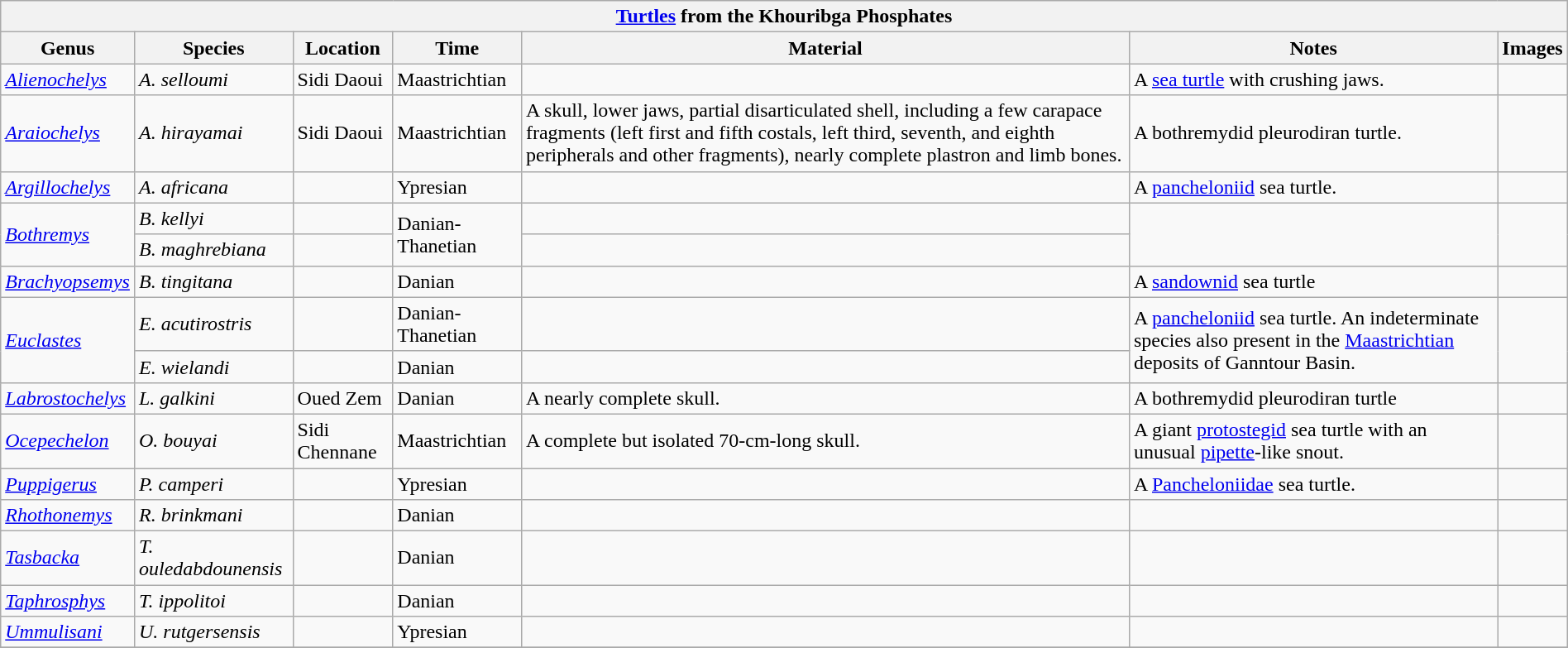<table class="wikitable"  style="margin:auto; width:100%;">
<tr>
<th colspan="7" align="center"><strong><a href='#'>Turtles</a> from the Khouribga Phosphates</strong></th>
</tr>
<tr>
<th>Genus</th>
<th>Species</th>
<th>Location</th>
<th>Time</th>
<th>Material</th>
<th>Notes</th>
<th>Images</th>
</tr>
<tr>
<td><em><a href='#'>Alienochelys</a></em></td>
<td><em>A. selloumi</em></td>
<td>Sidi Daoui</td>
<td>Maastrichtian</td>
<td></td>
<td>A <a href='#'>sea turtle</a> with crushing jaws.</td>
<td></td>
</tr>
<tr>
<td><em><a href='#'>Araiochelys</a></em></td>
<td><em>A. hirayamai</em></td>
<td>Sidi Daoui</td>
<td>Maastrichtian</td>
<td>A skull, lower jaws, partial disarticulated shell, including a few carapace fragments (left first and fifth costals, left third, seventh, and eighth peripherals and other fragments), nearly complete plastron and limb bones.</td>
<td>A bothremydid pleurodiran turtle.</td>
<td></td>
</tr>
<tr>
<td><em><a href='#'>Argillochelys</a></em></td>
<td><em>A. africana</em></td>
<td></td>
<td>Ypresian</td>
<td></td>
<td>A <a href='#'>pancheloniid</a> sea turtle.</td>
<td></td>
</tr>
<tr>
<td rowspan=2><em><a href='#'>Bothremys</a></em></td>
<td><em>B. kellyi</em></td>
<td></td>
<td rowspan=2>Danian-Thanetian</td>
<td></td>
<td rowspan=2></td>
<td rowspan=2></td>
</tr>
<tr>
<td><em>B. maghrebiana</em></td>
<td></td>
</tr>
<tr>
<td><em><a href='#'>Brachyopsemys</a></em></td>
<td><em>B. tingitana</em></td>
<td></td>
<td>Danian</td>
<td></td>
<td>A <a href='#'>sandownid</a> sea turtle</td>
<td></td>
</tr>
<tr>
<td rowspan=2><em><a href='#'>Euclastes</a></em></td>
<td><em>E. acutirostris</em></td>
<td></td>
<td>Danian-Thanetian</td>
<td></td>
<td rowspan=2>A <a href='#'>pancheloniid</a> sea turtle. An indeterminate species also present in the <a href='#'>Maastrichtian</a> deposits of Ganntour Basin.</td>
<td rowspan=2></td>
</tr>
<tr>
<td><em>E. wielandi</em></td>
<td></td>
<td>Danian</td>
<td></td>
</tr>
<tr>
<td><em><a href='#'>Labrostochelys</a></em></td>
<td><em>L. galkini</em></td>
<td>Oued Zem</td>
<td>Danian</td>
<td>A nearly complete skull.</td>
<td>A bothremydid pleurodiran turtle</td>
<td></td>
</tr>
<tr>
<td><em><a href='#'>Ocepechelon</a></em></td>
<td><em>O. bouyai</em></td>
<td>Sidi Chennane</td>
<td>Maastrichtian</td>
<td>A complete but isolated 70-cm-long skull.</td>
<td>A giant <a href='#'>protostegid</a> sea turtle with an unusual <a href='#'>pipette</a>-like snout.</td>
<td></td>
</tr>
<tr>
<td><em><a href='#'>Puppigerus</a></em></td>
<td><em>P. camperi</em></td>
<td></td>
<td>Ypresian</td>
<td></td>
<td>A	<a href='#'>Pancheloniidae</a> sea turtle.</td>
<td></td>
</tr>
<tr>
<td><em><a href='#'>Rhothonemys</a></em></td>
<td><em>R. brinkmani</em></td>
<td></td>
<td>Danian</td>
<td></td>
<td></td>
<td></td>
</tr>
<tr>
<td><em><a href='#'>Tasbacka</a></em></td>
<td><em>T. ouledabdounensis</em></td>
<td></td>
<td>Danian</td>
<td></td>
<td></td>
<td></td>
</tr>
<tr>
<td><em><a href='#'>Taphrosphys</a></em></td>
<td><em>T. ippolitoi</em></td>
<td></td>
<td>Danian</td>
<td></td>
<td></td>
<td></td>
</tr>
<tr>
<td><em><a href='#'>Ummulisani</a></em></td>
<td><em>U. rutgersensis</em></td>
<td></td>
<td>Ypresian</td>
<td></td>
<td></td>
<td></td>
</tr>
<tr>
</tr>
</table>
